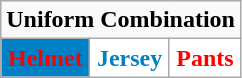<table class="wikitable" style="display: inline-table;">
<tr>
<td align="center" Colspan="3"><strong>Uniform Combination</strong></td>
</tr>
<tr align="center">
<td style="background:#0080C6; color:red"><strong>Helmet</strong></td>
<td style="background:white; color:#0080C6"><strong>Jersey</strong></td>
<td style="background:white; color:red"><strong>Pants</strong></td>
</tr>
</table>
